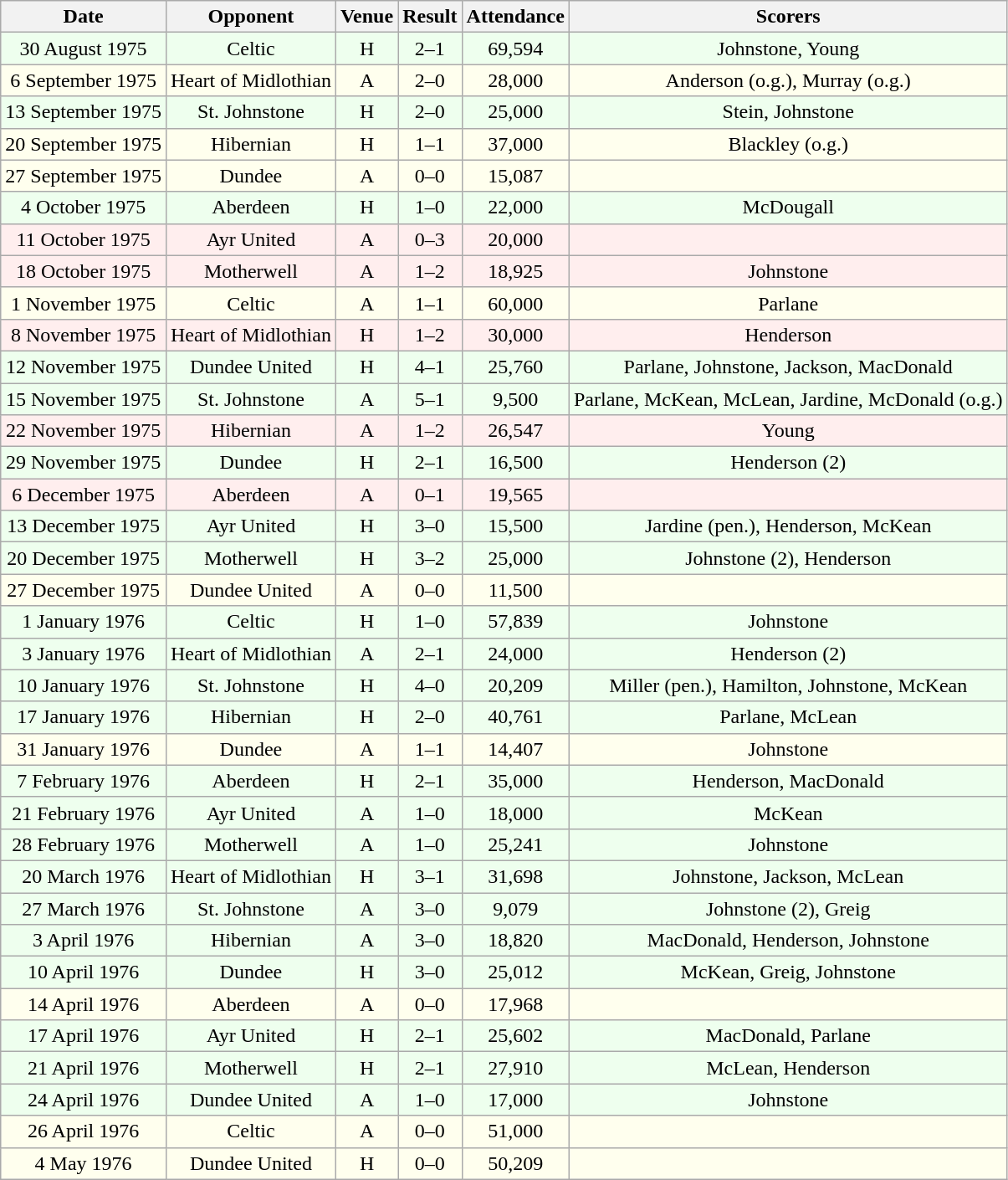<table class="wikitable sortable" style="text-align:center;">
<tr>
<th>Date</th>
<th>Opponent</th>
<th>Venue</th>
<th>Result</th>
<th>Attendance</th>
<th>Scorers</th>
</tr>
<tr style="background:#efe;">
<td>30 August 1975</td>
<td>Celtic</td>
<td>H</td>
<td>2–1</td>
<td>69,594</td>
<td>Johnstone, Young</td>
</tr>
<tr style="background:#ffe;">
<td>6 September 1975</td>
<td>Heart of Midlothian</td>
<td>A</td>
<td>2–0</td>
<td>28,000</td>
<td>Anderson (o.g.), Murray (o.g.)</td>
</tr>
<tr style="background:#efe;">
<td>13 September 1975</td>
<td>St. Johnstone</td>
<td>H</td>
<td>2–0</td>
<td>25,000</td>
<td>Stein, Johnstone</td>
</tr>
<tr style="background:#ffe;">
<td>20 September 1975</td>
<td>Hibernian</td>
<td>H</td>
<td>1–1</td>
<td>37,000</td>
<td>Blackley (o.g.)</td>
</tr>
<tr style="background:#ffe;">
<td>27 September 1975</td>
<td>Dundee</td>
<td>A</td>
<td>0–0</td>
<td>15,087</td>
<td></td>
</tr>
<tr style="background:#efe;">
<td>4 October 1975</td>
<td>Aberdeen</td>
<td>H</td>
<td>1–0</td>
<td>22,000</td>
<td>McDougall</td>
</tr>
<tr style="background:#fee;">
<td>11 October 1975</td>
<td>Ayr United</td>
<td>A</td>
<td>0–3</td>
<td>20,000</td>
<td></td>
</tr>
<tr style="background:#fee;">
<td>18 October 1975</td>
<td>Motherwell</td>
<td>A</td>
<td>1–2</td>
<td>18,925</td>
<td>Johnstone</td>
</tr>
<tr style="background:#ffe;">
<td>1 November 1975</td>
<td>Celtic</td>
<td>A</td>
<td>1–1</td>
<td>60,000</td>
<td>Parlane</td>
</tr>
<tr style="background:#fee;">
<td>8 November 1975</td>
<td>Heart of Midlothian</td>
<td>H</td>
<td>1–2</td>
<td>30,000</td>
<td>Henderson</td>
</tr>
<tr style="background:#efe;">
<td>12 November 1975</td>
<td>Dundee United</td>
<td>H</td>
<td>4–1</td>
<td>25,760</td>
<td>Parlane, Johnstone, Jackson, MacDonald</td>
</tr>
<tr style="background:#efe;">
<td>15 November 1975</td>
<td>St. Johnstone</td>
<td>A</td>
<td>5–1</td>
<td>9,500</td>
<td>Parlane, McKean, McLean, Jardine, McDonald (o.g.)</td>
</tr>
<tr style="background:#fee;">
<td>22 November 1975</td>
<td>Hibernian</td>
<td>A</td>
<td>1–2</td>
<td>26,547</td>
<td>Young</td>
</tr>
<tr style="background:#efe;">
<td>29 November 1975</td>
<td>Dundee</td>
<td>H</td>
<td>2–1</td>
<td>16,500</td>
<td>Henderson (2)</td>
</tr>
<tr style="background:#fee;">
<td>6 December 1975</td>
<td>Aberdeen</td>
<td>A</td>
<td>0–1</td>
<td>19,565</td>
<td></td>
</tr>
<tr style="background:#efe;">
<td>13 December 1975</td>
<td>Ayr United</td>
<td>H</td>
<td>3–0</td>
<td>15,500</td>
<td>Jardine (pen.), Henderson, McKean</td>
</tr>
<tr style="background:#efe;">
<td>20 December 1975</td>
<td>Motherwell</td>
<td>H</td>
<td>3–2</td>
<td>25,000</td>
<td>Johnstone (2), Henderson</td>
</tr>
<tr style="background:#ffe;">
<td>27 December 1975</td>
<td>Dundee United</td>
<td>A</td>
<td>0–0</td>
<td>11,500</td>
<td></td>
</tr>
<tr style="background:#efe;">
<td>1 January 1976</td>
<td>Celtic</td>
<td>H</td>
<td>1–0</td>
<td>57,839</td>
<td>Johnstone</td>
</tr>
<tr style="background:#efe;">
<td>3 January 1976</td>
<td>Heart of Midlothian</td>
<td>A</td>
<td>2–1</td>
<td>24,000</td>
<td>Henderson (2)</td>
</tr>
<tr style="background:#efe;">
<td>10 January 1976</td>
<td>St. Johnstone</td>
<td>H</td>
<td>4–0</td>
<td>20,209</td>
<td>Miller (pen.), Hamilton, Johnstone, McKean</td>
</tr>
<tr style="background:#efe;">
<td>17 January 1976</td>
<td>Hibernian</td>
<td>H</td>
<td>2–0</td>
<td>40,761</td>
<td>Parlane, McLean</td>
</tr>
<tr style="background:#ffe;">
<td>31 January 1976</td>
<td>Dundee</td>
<td>A</td>
<td>1–1</td>
<td>14,407</td>
<td>Johnstone</td>
</tr>
<tr style="background:#efe;">
<td>7 February 1976</td>
<td>Aberdeen</td>
<td>H</td>
<td>2–1</td>
<td>35,000</td>
<td>Henderson, MacDonald</td>
</tr>
<tr style="background:#efe;">
<td>21 February 1976</td>
<td>Ayr United</td>
<td>A</td>
<td>1–0</td>
<td>18,000</td>
<td>McKean</td>
</tr>
<tr style="background:#efe;">
<td>28 February 1976</td>
<td>Motherwell</td>
<td>A</td>
<td>1–0</td>
<td>25,241</td>
<td>Johnstone</td>
</tr>
<tr style="background:#efe;">
<td>20 March 1976</td>
<td>Heart of Midlothian</td>
<td>H</td>
<td>3–1</td>
<td>31,698</td>
<td>Johnstone, Jackson, McLean</td>
</tr>
<tr style="background:#efe;">
<td>27 March 1976</td>
<td>St. Johnstone</td>
<td>A</td>
<td>3–0</td>
<td>9,079</td>
<td>Johnstone (2), Greig</td>
</tr>
<tr style="background:#efe;">
<td>3 April 1976</td>
<td>Hibernian</td>
<td>A</td>
<td>3–0</td>
<td>18,820</td>
<td>MacDonald, Henderson, Johnstone</td>
</tr>
<tr style="background:#efe;">
<td>10 April 1976</td>
<td>Dundee</td>
<td>H</td>
<td>3–0</td>
<td>25,012</td>
<td>McKean, Greig, Johnstone</td>
</tr>
<tr style="background:#ffe;">
<td>14 April 1976</td>
<td>Aberdeen</td>
<td>A</td>
<td>0–0</td>
<td>17,968</td>
<td></td>
</tr>
<tr style="background:#efe;">
<td>17 April 1976</td>
<td>Ayr United</td>
<td>H</td>
<td>2–1</td>
<td>25,602</td>
<td>MacDonald, Parlane</td>
</tr>
<tr style="background:#efe;">
<td>21 April 1976</td>
<td>Motherwell</td>
<td>H</td>
<td>2–1</td>
<td>27,910</td>
<td>McLean, Henderson</td>
</tr>
<tr style="background:#efe;">
<td>24 April 1976</td>
<td>Dundee United</td>
<td>A</td>
<td>1–0</td>
<td>17,000</td>
<td>Johnstone</td>
</tr>
<tr style="background:#ffe;">
<td>26 April 1976</td>
<td>Celtic</td>
<td>A</td>
<td>0–0</td>
<td>51,000</td>
<td></td>
</tr>
<tr style="background:#ffe;">
<td>4 May 1976</td>
<td>Dundee United</td>
<td>H</td>
<td>0–0</td>
<td>50,209</td>
<td></td>
</tr>
</table>
